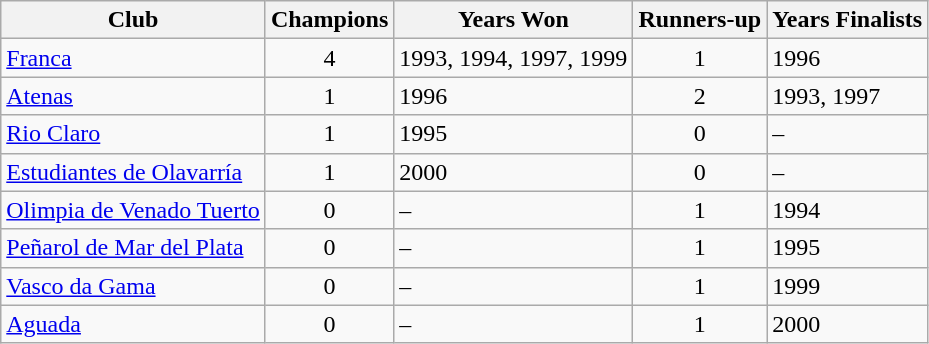<table class="wikitable">
<tr>
<th>Club</th>
<th>Champions</th>
<th>Years Won</th>
<th>Runners-up</th>
<th>Years Finalists</th>
</tr>
<tr>
<td> <a href='#'>Franca</a></td>
<td align = center>4</td>
<td>1993, 1994, 1997, 1999</td>
<td align = center>1</td>
<td>1996</td>
</tr>
<tr>
<td> <a href='#'>Atenas</a></td>
<td align = center>1</td>
<td>1996</td>
<td align = center>2</td>
<td>1993, 1997</td>
</tr>
<tr>
<td> <a href='#'>Rio Claro</a></td>
<td align = center>1</td>
<td>1995</td>
<td align = center>0</td>
<td>–</td>
</tr>
<tr>
<td> <a href='#'>Estudiantes de Olavarría</a></td>
<td align = center>1</td>
<td>2000</td>
<td align = center>0</td>
<td>–</td>
</tr>
<tr>
<td> <a href='#'>Olimpia de Venado Tuerto</a></td>
<td align = center>0</td>
<td>–</td>
<td align = center>1</td>
<td>1994</td>
</tr>
<tr>
<td> <a href='#'>Peñarol de Mar del Plata</a></td>
<td align = center>0</td>
<td>–</td>
<td align = center>1</td>
<td>1995</td>
</tr>
<tr>
<td> <a href='#'>Vasco da Gama</a></td>
<td align = center>0</td>
<td>–</td>
<td align = center>1</td>
<td>1999</td>
</tr>
<tr>
<td> <a href='#'>Aguada</a></td>
<td align = center>0</td>
<td>–</td>
<td align = center>1</td>
<td>2000</td>
</tr>
</table>
